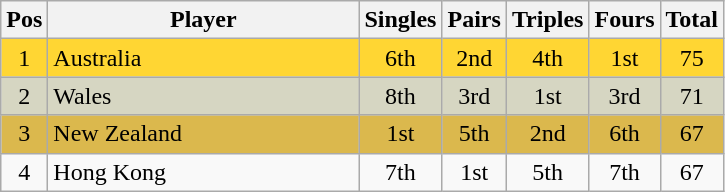<table class="wikitable" style="font-size: 100%">
<tr>
<th width=20>Pos</th>
<th width=200>Player</th>
<th width=20>Singles</th>
<th width=20>Pairs</th>
<th width=20>Triples</th>
<th width=20>Fours</th>
<th width=20>Total</th>
</tr>
<tr align=center style="background: #FFD633;">
<td>1</td>
<td align="left"> Australia</td>
<td>6th</td>
<td>2nd</td>
<td>4th</td>
<td>1st</td>
<td>75</td>
</tr>
<tr align=center style="background: #D6D6C2;">
<td>2</td>
<td align="left">  Wales</td>
<td>8th</td>
<td>3rd</td>
<td>1st</td>
<td>3rd</td>
<td>71</td>
</tr>
<tr align=center style="background: #DBB84D;">
<td>3</td>
<td align="left"> New Zealand</td>
<td>1st</td>
<td>5th</td>
<td>2nd</td>
<td>6th</td>
<td>67</td>
</tr>
<tr align=center>
<td>4</td>
<td align="left"> Hong Kong</td>
<td>7th</td>
<td>1st</td>
<td>5th</td>
<td>7th</td>
<td>67</td>
</tr>
</table>
